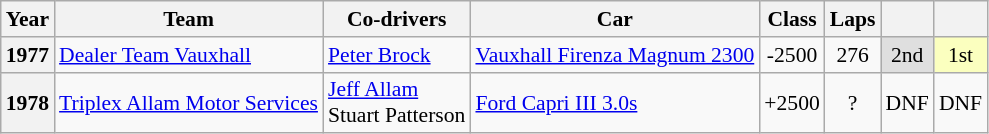<table class="wikitable" style="text-align:center; font-size:90%">
<tr>
<th>Year</th>
<th>Team</th>
<th>Co-drivers</th>
<th>Car</th>
<th>Class</th>
<th>Laps</th>
<th></th>
<th></th>
</tr>
<tr>
<th>1977</th>
<td align="left"> <a href='#'>Dealer Team Vauxhall</a></td>
<td align="left"> <a href='#'>Peter Brock</a></td>
<td align="left"><a href='#'>Vauxhall Firenza Magnum 2300</a></td>
<td>-2500</td>
<td>276</td>
<td style="background:#dfdfdf;">2nd</td>
<td style="background:#fbffbf;">1st</td>
</tr>
<tr>
<th>1978</th>
<td align="left"> <a href='#'>Triplex Allam Motor Services</a></td>
<td align="left"> <a href='#'>Jeff Allam</a><br> Stuart Patterson</td>
<td align="left"><a href='#'>Ford Capri III 3.0s</a></td>
<td>+2500</td>
<td>?</td>
<td>DNF</td>
<td>DNF</td>
</tr>
</table>
